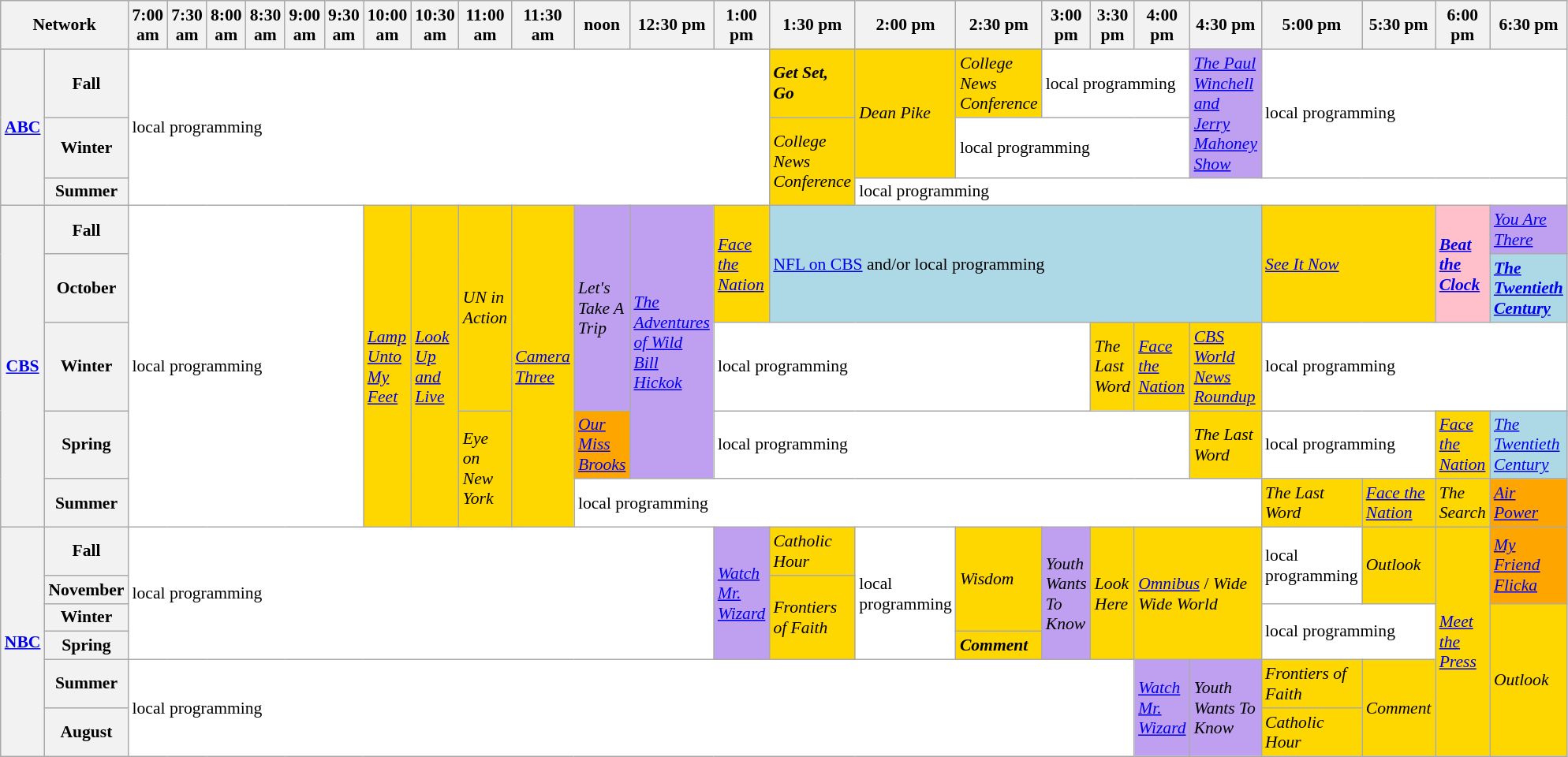<table class=wikitable style="font-size:90%">
<tr>
<th width="1.5%" bgcolor="#C0C0C0" colspan="2">Network</th>
<th width="13%" bgcolor="#C0C0C0">7:00 am</th>
<th width="14%" bgcolor="#C0C0C0">7:30 am</th>
<th width="13%" bgcolor="#C0C0C0">8:00 am</th>
<th width="14%" bgcolor="#C0C0C0">8:30 am</th>
<th width="13%" bgcolor="#C0C0C0">9:00 am</th>
<th width="14%" bgcolor="#C0C0C0">9:30 am</th>
<th width="13%" bgcolor="#C0C0C0">10:00 am</th>
<th width="14%" bgcolor="#C0C0C0">10:30 am</th>
<th width="13%" bgcolor="#C0C0C0">11:00 am</th>
<th width="14%" bgcolor="#C0C0C0">11:30 am</th>
<th width="13%" bgcolor="#C0C0C0">noon</th>
<th width="14%" bgcolor="#C0C0C0">12:30 pm</th>
<th width="13%" bgcolor="#C0C0C0">1:00 pm</th>
<th width="14%" bgcolor="#C0C0C0">1:30 pm</th>
<th width="13%" bgcolor="#C0C0C0">2:00 pm</th>
<th width="14%" bgcolor="#C0C0C0">2:30 pm</th>
<th width="13%" bgcolor="#C0C0C0">3:00 pm</th>
<th width="14%" bgcolor="#C0C0C0">3:30 pm</th>
<th width="13%" bgcolor="#C0C0C0">4:00 pm</th>
<th width="14%" bgcolor="#C0C0C0">4:30 pm</th>
<th width="13%" bgcolor="#C0C0C0">5:00 pm</th>
<th width="14%" bgcolor="#C0C0C0">5:30 pm</th>
<th width="13%" bgcolor="#C0C0C0">6:00 pm</th>
<th width="14%" bgcolor="#C0C0C0">6:30 pm</th>
</tr>
<tr>
<th bgcolor="#C0C0C0" rowspan=3><a href='#'>ABC</a></th>
<th bgcolor=#C0C0C0>Fall</th>
<td bgcolor="white" colspan="13" rowspan=3>local programming</td>
<td bgcolor="gold"><strong><em>Get Set, Go</em></strong></td>
<td bgcolor="gold" rowspan=2><em>Dean Pike</em></td>
<td bgcolor="gold"><em>College News Conference</em></td>
<td bgcolor="white" colspan="3">local programming</td>
<td bgcolor="bf9fef" rowspan=2><em><a href='#'>The Paul Winchell and Jerry Mahoney Show</a></em></td>
<td bgcolor="white" colspan="4" rowspan=2>local programming</td>
</tr>
<tr>
<th bgcolor=#C0C0C0>Winter</th>
<td bgcolor="gold" rowspan=2><em>College News Conference</em></td>
<td bgcolor="white" colspan="4">local programming</td>
</tr>
<tr>
<th bgcolor=#C0C0C0>Summer</th>
<td bgcolor="white" colspan="11">local programming</td>
</tr>
<tr>
<th bgcolor="#C0C0C0" rowspan=5><a href='#'>CBS</a></th>
<th bgcolor=#C0C0C0>Fall</th>
<td bgcolor="white" colspan="6" rowspan=5>local programming</td>
<td bgcolor=gold rowspan=5><em><a href='#'>Lamp Unto My Feet</a></em></td>
<td bgcolor="gold" rowspan=5><em><a href='#'>Look Up and Live</a></em></td>
<td bgcolor="gold" rowspan=3><em>UN in Action</em></td>
<td bgcolor="gold" rowspan=5><em><a href='#'>Camera Three</a></em></td>
<td bgcolor="bf9fef" rowspan=3><em>Let's Take A Trip</em></td>
<td bgcolor="bf9fef" colspan="1" rowspan=4><em><a href='#'>The Adventures of Wild Bill Hickok</a></em></td>
<td bgcolor="gold" rowspan=2><em><a href='#'>Face the Nation</a></em></td>
<td bgcolor="lightblue" colspan=7 rowspan=2><a href='#'>NFL on CBS</a> and/or local programming</td>
<td bgcolor="gold" colspan="2" rowspan=2><em><a href='#'>See It Now</a></em></td>
<td bgcolor="pink" rowspan=2><strong><em><a href='#'>Beat the Clock</a></em></strong></td>
<td bgcolor="bf9fef"><em><a href='#'>You Are There</a></em> </td>
</tr>
<tr>
<th bgcolor=#C0C0C0>October</th>
<td bgcolor="lightblue"><strong><em><a href='#'>The Twentieth Century</a></em></strong></td>
</tr>
<tr>
<th bgcolor=#C0C0C0>Winter</th>
<td bgcolor="white" colspan=5>local programming</td>
<td bgcolor="gold"><em>The Last Word</em></td>
<td bgcolor="gold"><em><a href='#'>Face the Nation</a></em></td>
<td bgcolor="gold"><em><a href='#'>CBS World News Roundup</a></em></td>
<td bgcolor="white" colspan=4>local programming</td>
</tr>
<tr>
<th bgcolor=#C0C0C0>Spring</th>
<td bgcolor="gold" rowspan=2><em>Eye on New York</em></td>
<td bgcolor="orange"><em><a href='#'>Our Miss Brooks</a></em> </td>
<td bgcolor="white" colspan=7>local programming</td>
<td bgcolor="gold"><em>The Last Word</em></td>
<td bgcolor="white" colspan=2>local programming</td>
<td bgcolor="gold"><em><a href='#'>Face the Nation</a></em></td>
<td bgcolor="lightblue"><em><a href='#'>The Twentieth Century</a></em></td>
</tr>
<tr>
<th bgcolor=#C0C0C0>Summer</th>
<td bgcolor="white" colspan=10>local programming</td>
<td bgcolor="gold"><em>The Last Word</em></td>
<td bgcolor="gold"><em><a href='#'>Face the Nation</a></em></td>
<td bgcolor="gold"><em>The Search</em></td>
<td bgcolor="orange"><em><a href='#'>Air Power</a></em> </td>
</tr>
<tr>
<th bgcolor="#C0C0C0" rowspan=6><a href='#'>NBC</a></th>
<th bgcolor=#C0C0C0>Fall</th>
<td bgcolor="white" colspan="12" rowspan=4>local programming</td>
<td bgcolor="bf9fef" rowspan=4><em><a href='#'>Watch Mr. Wizard</a></em></td>
<td bgcolor="gold"><em>Catholic Hour</em></td>
<td bgcolor="white" rowspan=4>local programming</td>
<td bgcolor="gold" rowspan=3><em>Wisdom</em></td>
<td bgcolor="bf9fef" rowspan=4><em>Youth Wants To Know</em></td>
<td bgcolor="gold" rowspan=4><em>Look Here</em></td>
<td bgcolor="gold" colspan=2 rowspan=4><em><a href='#'>Omnibus</a></em> / <em>Wide Wide World</em></td>
<td bgcolor="white" rowspan=2>local programming</td>
<td bgcolor="gold" rowspan=2><em>Outlook</em></td>
<td bgcolor="gold" rowspan=6><em><a href='#'>Meet the Press</a></em></td>
<td bgcolor="orange" rowspan=2><em><a href='#'>My Friend Flicka</a></em> </td>
</tr>
<tr>
<th bgcolor=#C0C0C0>November</th>
<td bgcolor="gold" rowspan=3><em>Frontiers of Faith</em></td>
</tr>
<tr>
<th bgcolor=#C0C0C0>Winter</th>
<td bgcolor="white" colspan=2 rowspan=2>local programming</td>
<td bgcolor="gold" rowspan=4><em>Outlook</em></td>
</tr>
<tr>
<th bgcolor=#C0C0C0>Spring</th>
<td bgcolor="gold"><strong><em>Comment</em></strong></td>
</tr>
<tr>
<th bgcolor=#C0C0C0>Summer</th>
<td bgcolor="white" colspan="18" rowspan=2>local programming</td>
<td bgcolor="bf9fef" rowspan=2><em><a href='#'>Watch Mr. Wizard</a></em></td>
<td bgcolor="bf9fef" rowspan=2><em>Youth Wants To Know</em></td>
<td bgcolor="gold"><em>Frontiers of Faith</em></td>
<td bgcolor="gold" rowspan=2><em>Comment</em></td>
</tr>
<tr>
<th bgcolor=#C0C0C0>August</th>
<td bgcolor="gold"><em>Catholic Hour</em></td>
</tr>
</table>
